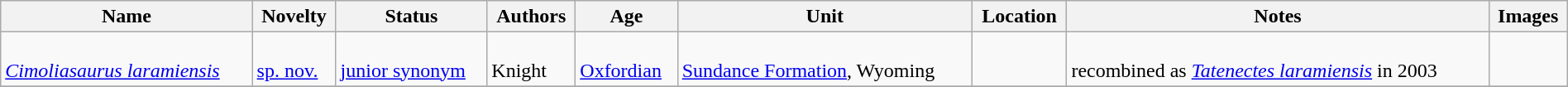<table class="wikitable sortable" align="center" width="100%">
<tr>
<th>Name</th>
<th>Novelty</th>
<th>Status</th>
<th>Authors</th>
<th>Age</th>
<th>Unit</th>
<th>Location</th>
<th>Notes</th>
<th>Images</th>
</tr>
<tr>
<td><br><em><a href='#'>Cimoliasaurus laramiensis</a></em></td>
<td><br><a href='#'>sp. nov.</a></td>
<td><br><a href='#'>junior synonym</a></td>
<td><br>Knight</td>
<td><br><a href='#'>Oxfordian</a></td>
<td><br><a href='#'>Sundance Formation</a>, Wyoming</td>
<td><br></td>
<td><br>recombined as <em><a href='#'>Tatenectes laramiensis</a></em> in 2003</td>
<td></td>
</tr>
<tr>
</tr>
</table>
